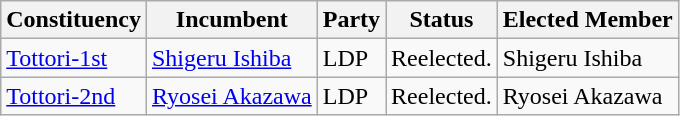<table class="wikitable">
<tr>
<th>Constituency</th>
<th>Incumbent</th>
<th>Party</th>
<th>Status</th>
<th>Elected Member</th>
</tr>
<tr>
<td><a href='#'>Tottori-1st</a></td>
<td><a href='#'>Shigeru Ishiba</a></td>
<td>LDP</td>
<td>Reelected.</td>
<td>Shigeru Ishiba</td>
</tr>
<tr>
<td><a href='#'>Tottori-2nd</a></td>
<td><a href='#'>Ryosei Akazawa</a></td>
<td>LDP</td>
<td>Reelected.</td>
<td>Ryosei Akazawa</td>
</tr>
</table>
